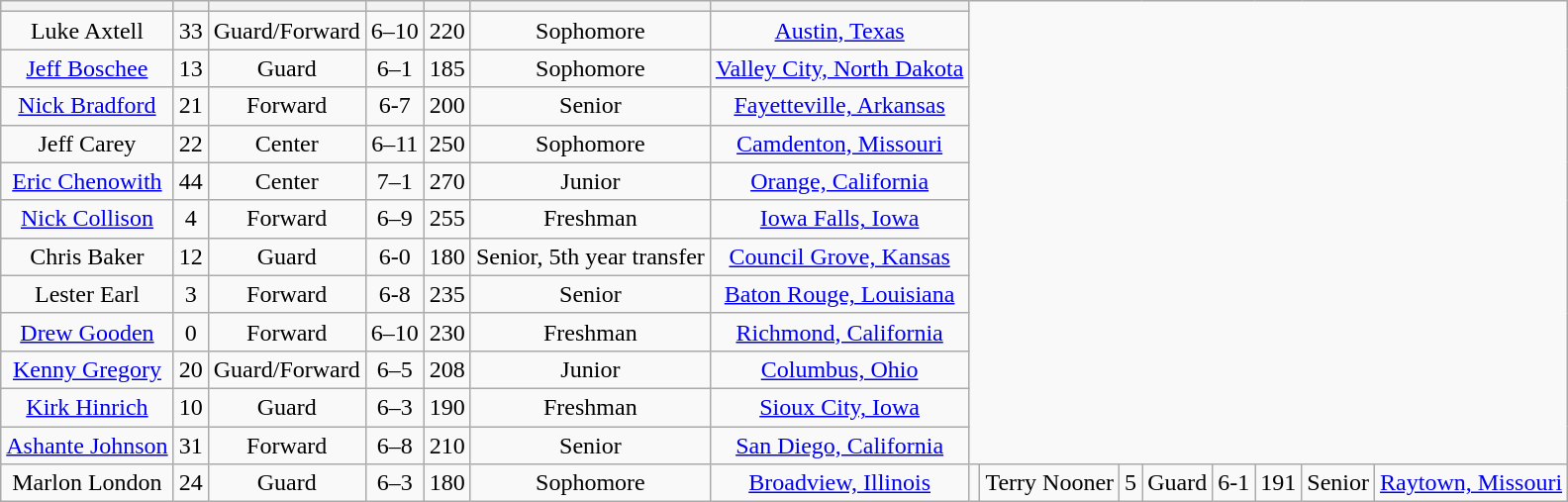<table class="wikitable" style="text-align: center;">
<tr>
<th></th>
<th></th>
<th></th>
<th></th>
<th></th>
<th></th>
<th></th>
</tr>
<tr>
<td>Luke Axtell</td>
<td>33</td>
<td>Guard/Forward</td>
<td>6–10</td>
<td>220</td>
<td>Sophomore</td>
<td><a href='#'>Austin, Texas</a></td>
</tr>
<tr>
<td><a href='#'>Jeff Boschee</a></td>
<td>13</td>
<td>Guard</td>
<td>6–1</td>
<td>185</td>
<td>Sophomore</td>
<td><a href='#'>Valley City, North Dakota</a></td>
</tr>
<tr>
<td><a href='#'>Nick Bradford</a></td>
<td>21</td>
<td>Forward</td>
<td>6-7</td>
<td>200</td>
<td>Senior</td>
<td><a href='#'>Fayetteville, Arkansas</a></td>
</tr>
<tr>
<td>Jeff Carey</td>
<td>22</td>
<td>Center</td>
<td>6–11</td>
<td>250</td>
<td>Sophomore</td>
<td><a href='#'>Camdenton, Missouri</a></td>
</tr>
<tr>
<td><a href='#'>Eric Chenowith</a></td>
<td>44</td>
<td>Center</td>
<td>7–1</td>
<td>270</td>
<td>Junior</td>
<td><a href='#'>Orange, California</a></td>
</tr>
<tr>
<td><a href='#'>Nick Collison</a></td>
<td>4</td>
<td>Forward</td>
<td>6–9</td>
<td>255</td>
<td>Freshman</td>
<td><a href='#'>Iowa Falls, Iowa</a></td>
</tr>
<tr>
<td>Chris Baker</td>
<td>12</td>
<td>Guard</td>
<td>6-0</td>
<td>180</td>
<td>Senior, 5th year transfer</td>
<td><a href='#'>Council Grove, Kansas</a></td>
</tr>
<tr>
<td>Lester Earl</td>
<td>3</td>
<td>Forward</td>
<td>6-8</td>
<td>235</td>
<td>Senior</td>
<td><a href='#'>Baton Rouge, Louisiana</a></td>
</tr>
<tr>
<td><a href='#'>Drew Gooden</a></td>
<td>0</td>
<td>Forward</td>
<td>6–10</td>
<td>230</td>
<td>Freshman</td>
<td><a href='#'>Richmond, California</a></td>
</tr>
<tr>
<td><a href='#'>Kenny Gregory</a></td>
<td>20</td>
<td>Guard/Forward</td>
<td>6–5</td>
<td>208</td>
<td>Junior</td>
<td><a href='#'>Columbus, Ohio</a></td>
</tr>
<tr>
<td><a href='#'>Kirk Hinrich</a></td>
<td>10</td>
<td>Guard</td>
<td>6–3</td>
<td>190</td>
<td>Freshman</td>
<td><a href='#'>Sioux City, Iowa</a></td>
</tr>
<tr>
<td><a href='#'>Ashante Johnson</a></td>
<td>31</td>
<td>Forward</td>
<td>6–8</td>
<td>210</td>
<td>Senior</td>
<td><a href='#'>San Diego, California</a></td>
</tr>
<tr>
<td>Marlon London</td>
<td>24</td>
<td>Guard</td>
<td>6–3</td>
<td>180</td>
<td>Sophomore</td>
<td><a href='#'>Broadview, Illinois</a></td>
<td></td>
<td>Terry Nooner</td>
<td>5</td>
<td>Guard</td>
<td>6-1</td>
<td>191</td>
<td>Senior</td>
<td><a href='#'>Raytown, Missouri</a></td>
</tr>
</table>
